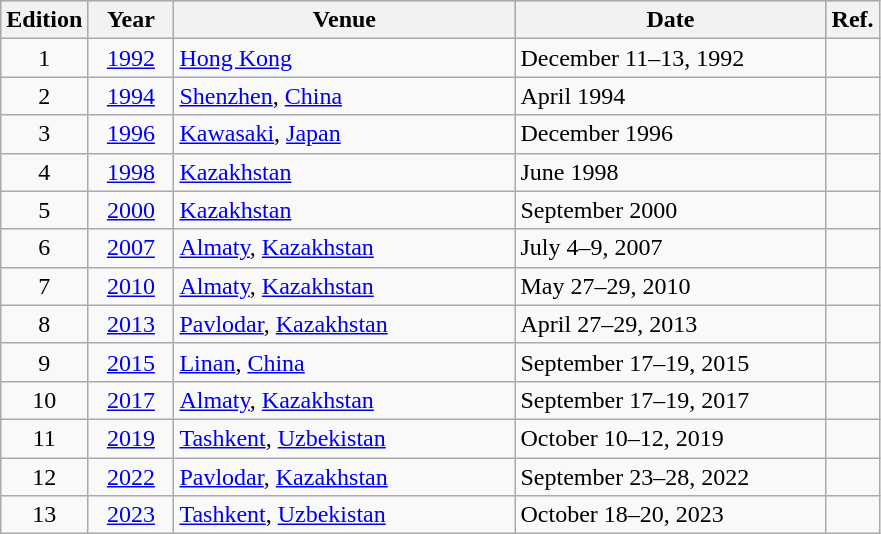<table class="wikitable" style="text-align:center;">
<tr bgcolor="cccccc">
<th width=30>Edition</th>
<th width=50>Year</th>
<th width=220>Venue</th>
<th width=200>Date</th>
<th>Ref.</th>
</tr>
<tr>
<td>1</td>
<td><a href='#'>1992</a></td>
<td align=left> <a href='#'>Hong Kong</a></td>
<td align=left>December 11–13, 1992</td>
<td></td>
</tr>
<tr>
<td>2</td>
<td><a href='#'>1994</a></td>
<td align=left> <a href='#'>Shenzhen</a>, <a href='#'>China</a></td>
<td align=left>April 1994</td>
<td></td>
</tr>
<tr>
<td>3</td>
<td><a href='#'>1996</a></td>
<td align=left> <a href='#'>Kawasaki</a>, <a href='#'>Japan</a></td>
<td align=left>December 1996</td>
<td></td>
</tr>
<tr>
<td>4</td>
<td><a href='#'>1998</a></td>
<td align=left> <a href='#'>Kazakhstan</a></td>
<td align=left>June 1998</td>
<td></td>
</tr>
<tr>
<td>5</td>
<td><a href='#'>2000</a></td>
<td align=left> <a href='#'>Kazakhstan</a></td>
<td align=left>September 2000</td>
<td></td>
</tr>
<tr>
<td>6</td>
<td><a href='#'>2007</a></td>
<td align=left> <a href='#'>Almaty</a>, <a href='#'>Kazakhstan</a></td>
<td align=left>July 4–9, 2007</td>
<td></td>
</tr>
<tr>
<td>7</td>
<td><a href='#'>2010</a></td>
<td align=left> <a href='#'>Almaty</a>, <a href='#'>Kazakhstan</a></td>
<td align=left>May 27–29, 2010</td>
<td></td>
</tr>
<tr>
<td>8</td>
<td><a href='#'>2013</a></td>
<td align=left> <a href='#'>Pavlodar</a>, <a href='#'>Kazakhstan</a></td>
<td align=left>April 27–29, 2013</td>
<td></td>
</tr>
<tr>
<td>9</td>
<td><a href='#'>2015</a></td>
<td align=left> <a href='#'>Linan</a>, <a href='#'>China</a></td>
<td align=left>September 17–19, 2015</td>
<td></td>
</tr>
<tr>
<td>10</td>
<td><a href='#'>2017</a></td>
<td align=left> <a href='#'>Almaty</a>, <a href='#'>Kazakhstan</a></td>
<td align=left>September 17–19, 2017</td>
<td></td>
</tr>
<tr>
<td>11</td>
<td><a href='#'>2019</a></td>
<td align=left> <a href='#'>Tashkent</a>, <a href='#'>Uzbekistan</a></td>
<td align=left>October 10–12, 2019</td>
<td></td>
</tr>
<tr>
<td>12</td>
<td><a href='#'>2022</a></td>
<td align=left> <a href='#'>Pavlodar</a>, <a href='#'>Kazakhstan</a></td>
<td align=left>September 23–28, 2022</td>
<td></td>
</tr>
<tr>
<td>13</td>
<td><a href='#'>2023</a></td>
<td align=left> <a href='#'>Tashkent</a>, <a href='#'>Uzbekistan</a></td>
<td align=left>October 18–20, 2023</td>
<td></td>
</tr>
</table>
